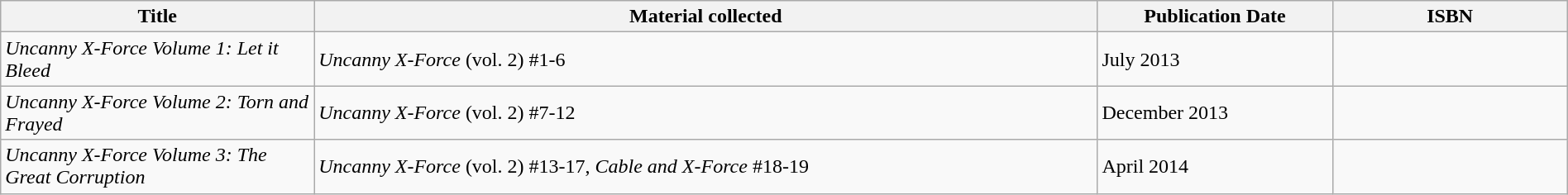<table class="wikitable" style="text-align:left;" width="100%">
<tr>
<th width=20%>Title</th>
<th width=50%>Material collected</th>
<th width=15%>Publication Date</th>
<th width=15%>ISBN</th>
</tr>
<tr>
<td><em>Uncanny X-Force</em> <em>Volume 1: Let it Bleed</em></td>
<td><em>Uncanny X-Force</em> (vol. 2) #1-6</td>
<td>July 2013</td>
<td></td>
</tr>
<tr>
<td><em>Uncanny X-Force</em> <em>Volume 2: Torn and Frayed</em></td>
<td><em>Uncanny X-Force</em> (vol. 2) #7-12</td>
<td>December 2013</td>
<td></td>
</tr>
<tr>
<td><em>Uncanny X-Force</em> <em>Volume 3: The Great Corruption</em></td>
<td><em>Uncanny X-Force</em> (vol. 2) #13-17, <em>Cable and X-Force</em> #18-19</td>
<td>April 2014</td>
<td></td>
</tr>
</table>
